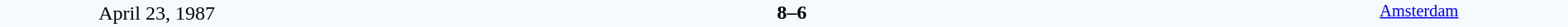<table style="width: 100%; background:#F5FAFF;" cellspacing="0">
<tr>
<td align=center rowspan=3 width=20%>April 23, 1987<br></td>
</tr>
<tr>
<td width=24% align=right></td>
<td align=center width=13%><strong>8–6</strong></td>
<td width=24%></td>
<td style=font-size:85% rowspan=3 valign=top align=center><a href='#'>Amsterdam</a></td>
</tr>
<tr style=font-size:85%>
<td align=right></td>
<td align=center></td>
<td></td>
</tr>
</table>
